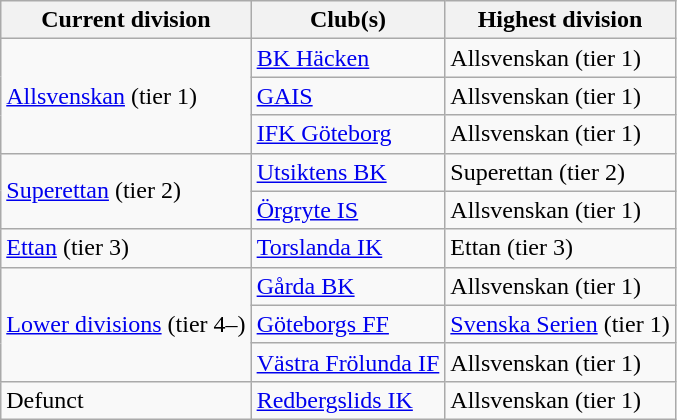<table class="wikitable">
<tr>
<th>Current division</th>
<th>Club(s)</th>
<th>Highest division</th>
</tr>
<tr>
<td rowspan="3"><a href='#'>Allsvenskan</a> (tier 1)</td>
<td><a href='#'>BK Häcken</a></td>
<td>Allsvenskan (tier 1)</td>
</tr>
<tr>
<td><a href='#'>GAIS</a></td>
<td>Allsvenskan (tier 1)</td>
</tr>
<tr>
<td><a href='#'>IFK Göteborg</a></td>
<td>Allsvenskan (tier 1)</td>
</tr>
<tr>
<td rowspan="2"><a href='#'>Superettan</a> (tier 2)</td>
<td><a href='#'>Utsiktens BK</a></td>
<td>Superettan (tier 2)</td>
</tr>
<tr>
<td><a href='#'>Örgryte IS</a></td>
<td>Allsvenskan (tier 1)</td>
</tr>
<tr>
<td><a href='#'>Ettan</a> (tier 3)</td>
<td><a href='#'>Torslanda IK</a></td>
<td>Ettan (tier 3)</td>
</tr>
<tr>
<td rowspan="3"><a href='#'>Lower divisions</a> (tier 4–)</td>
<td><a href='#'>Gårda BK</a></td>
<td>Allsvenskan (tier 1)</td>
</tr>
<tr>
<td><a href='#'>Göteborgs FF</a></td>
<td><a href='#'>Svenska Serien</a> (tier 1)</td>
</tr>
<tr>
<td><a href='#'>Västra Frölunda IF</a></td>
<td>Allsvenskan (tier 1)</td>
</tr>
<tr>
<td>Defunct</td>
<td><a href='#'>Redbergslids IK</a></td>
<td>Allsvenskan (tier 1)</td>
</tr>
</table>
